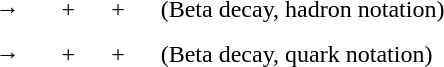<table style="margin:auto;" cellpadding="5%">
<tr>
<td>  </td>
<td>→</td>
<td>  </td>
<td>+</td>
<td></td>
<td>+</td>
<td></td>
<td>(Beta decay, hadron notation)</td>
</tr>
<tr>
<td></td>
<td>→</td>
<td></td>
<td>+</td>
<td></td>
<td>+</td>
<td></td>
<td>(Beta decay, quark notation)</td>
</tr>
</table>
